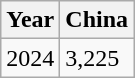<table class="wikitable">
<tr>
<th>Year</th>
<th>China</th>
</tr>
<tr>
<td>2024</td>
<td>3,225</td>
</tr>
</table>
